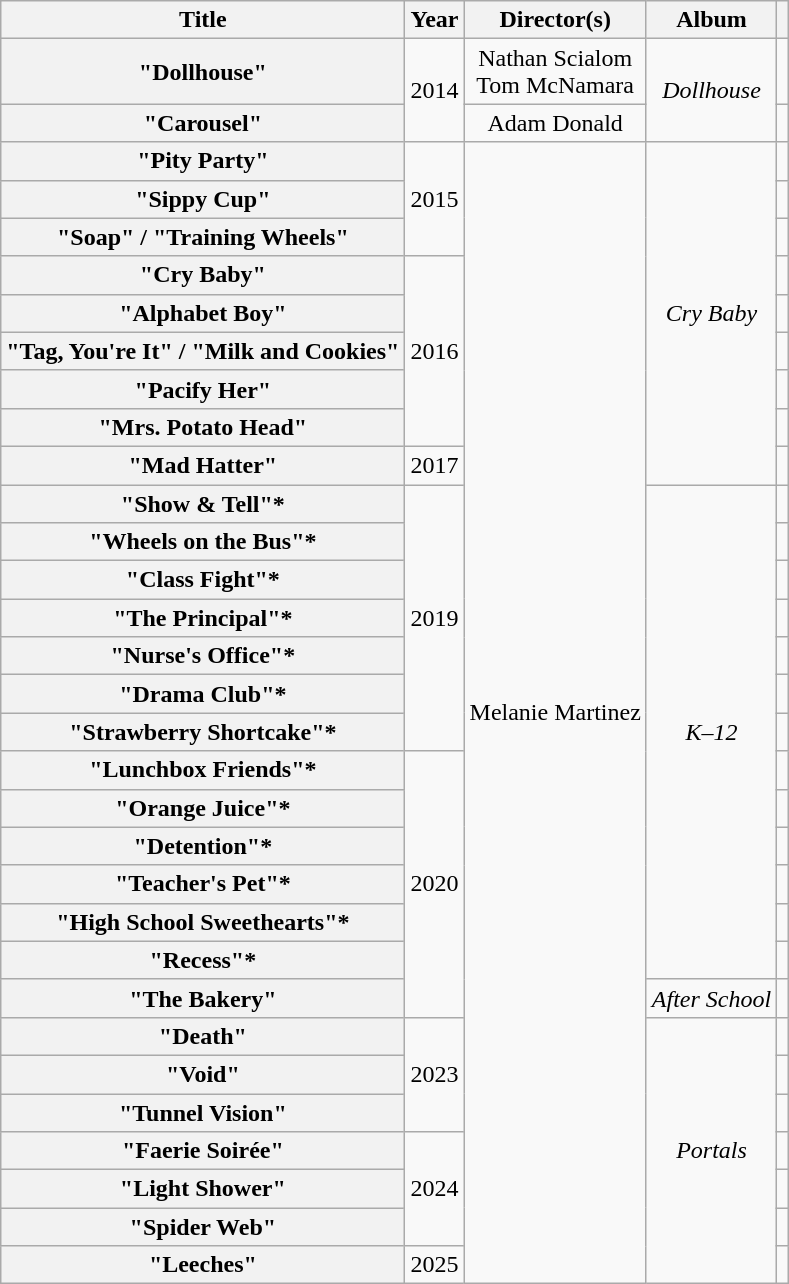<table class="wikitable plainrowheaders" style="text-align:center;">
<tr>
<th scope="col">Title</th>
<th scope="col">Year</th>
<th scope="col">Director(s)</th>
<th scope="col">Album</th>
<th scope="col"></th>
</tr>
<tr>
<th scope="row">"Dollhouse"</th>
<td rowspan="2">2014</td>
<td>Nathan Scialom<br>Tom McNamara</td>
<td rowspan="2"><em>Dollhouse</em></td>
<td></td>
</tr>
<tr>
<th scope="row">"Carousel"</th>
<td>Adam Donald</td>
<td></td>
</tr>
<tr>
<th scope="row">"Pity Party"</th>
<td rowspan="3">2015</td>
<td rowspan="30">Melanie Martinez</td>
<td rowspan="9"><em>Cry Baby</em></td>
<td></td>
</tr>
<tr>
<th scope="row">"Sippy Cup"</th>
<td></td>
</tr>
<tr>
<th scope="row">"Soap" / "Training Wheels"</th>
<td></td>
</tr>
<tr>
<th scope="row">"Cry Baby"</th>
<td rowspan="5">2016</td>
<td></td>
</tr>
<tr>
<th scope="row">"Alphabet Boy"</th>
<td></td>
</tr>
<tr>
<th scope="row">"Tag, You're It" / "Milk and Cookies"</th>
<td></td>
</tr>
<tr>
<th scope="row">"Pacify Her"</th>
<td></td>
</tr>
<tr>
<th scope="row">"Mrs. Potato Head"</th>
<td></td>
</tr>
<tr>
<th scope="row">"Mad Hatter"</th>
<td>2017</td>
<td></td>
</tr>
<tr>
<th scope="row">"Show & Tell"*</th>
<td rowspan="7">2019</td>
<td rowspan="13"><em>K–12</em></td>
<td></td>
</tr>
<tr>
<th scope="row">"Wheels on the Bus"*</th>
<td></td>
</tr>
<tr>
<th scope="row">"Class Fight"*</th>
<td></td>
</tr>
<tr>
<th scope="row">"The Principal"*</th>
<td></td>
</tr>
<tr>
<th scope="row">"Nurse's Office"*</th>
<td></td>
</tr>
<tr>
<th scope="row">"Drama Club"*</th>
<td></td>
</tr>
<tr>
<th scope="row">"Strawberry Shortcake"*</th>
<td></td>
</tr>
<tr>
<th scope="row">"Lunchbox Friends"*</th>
<td rowspan="7">2020</td>
<td></td>
</tr>
<tr>
<th scope="row">"Orange Juice"*</th>
<td></td>
</tr>
<tr>
<th scope="row">"Detention"*</th>
<td></td>
</tr>
<tr>
<th scope="row">"Teacher's Pet"*</th>
<td></td>
</tr>
<tr>
<th scope="row">"High School Sweethearts"*</th>
<td></td>
</tr>
<tr>
<th scope="row">"Recess"*</th>
<td></td>
</tr>
<tr>
<th scope="row">"The Bakery"</th>
<td><em>After School</em></td>
<td></td>
</tr>
<tr>
<th scope="row">"Death"</th>
<td rowspan="3">2023</td>
<td rowspan="7"><em>Portals</em></td>
<td></td>
</tr>
<tr>
<th scope="row">"Void"</th>
<td></td>
</tr>
<tr>
<th scope="row">"Tunnel Vision"</th>
<td></td>
</tr>
<tr>
<th scope="row">"Faerie Soirée"</th>
<td rowspan="3">2024</td>
<td></td>
</tr>
<tr>
<th scope="row">"Light Shower"</th>
<td></td>
</tr>
<tr>
<th scope="row">"Spider Web"</th>
<td></td>
</tr>
<tr>
<th scope="row">"Leeches"</th>
<td>2025</td>
<td></td>
</tr>
</table>
